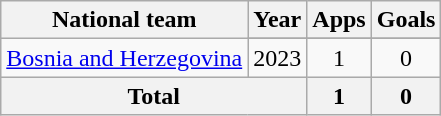<table class="wikitable" style="text-align:center">
<tr>
<th>National team</th>
<th>Year</th>
<th>Apps</th>
<th>Goals</th>
</tr>
<tr>
<td rowspan=2><a href='#'>Bosnia and Herzegovina</a></td>
</tr>
<tr>
<td>2023</td>
<td>1</td>
<td>0</td>
</tr>
<tr>
<th colspan=2>Total</th>
<th>1</th>
<th>0</th>
</tr>
</table>
